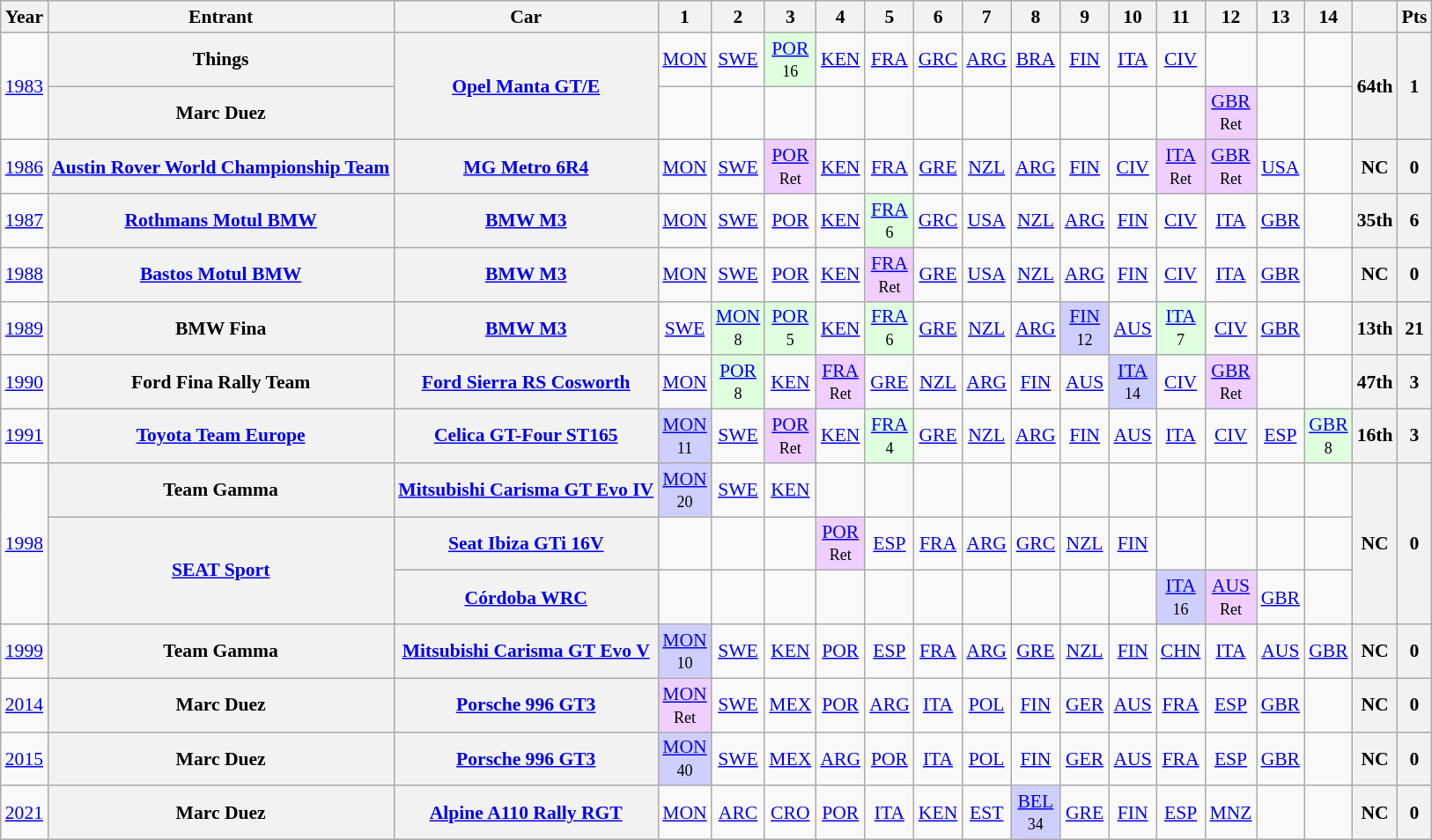<table class="wikitable" style="text-align:center; font-size:90%">
<tr>
<th>Year</th>
<th>Entrant</th>
<th>Car</th>
<th>1</th>
<th>2</th>
<th>3</th>
<th>4</th>
<th>5</th>
<th>6</th>
<th>7</th>
<th>8</th>
<th>9</th>
<th>10</th>
<th>11</th>
<th>12</th>
<th>13</th>
<th>14</th>
<th></th>
<th>Pts</th>
</tr>
<tr>
<td rowspan=2><a href='#'>1983</a></td>
<th>Things</th>
<th rowspan=2><a href='#'>Opel Manta GT/E</a></th>
<td><a href='#'>MON</a></td>
<td><a href='#'>SWE</a></td>
<td style="background:#DFFFDF;"><a href='#'>POR</a><br><small>16</small></td>
<td><a href='#'>KEN</a><br><small></small></td>
<td><a href='#'>FRA</a></td>
<td><a href='#'>GRC</a><br><small></small></td>
<td><a href='#'>ARG</a></td>
<td><a href='#'>BRA</a></td>
<td><a href='#'>FIN</a><br><small></small></td>
<td><a href='#'>ITA</a><br><small></small></td>
<td><a href='#'>CIV</a></td>
<td></td>
<td></td>
<td></td>
<th rowspan=2>64th</th>
<th rowspan=2>1</th>
</tr>
<tr>
<th>Marc Duez</th>
<td></td>
<td></td>
<td></td>
<td></td>
<td></td>
<td></td>
<td></td>
<td></td>
<td></td>
<td></td>
<td></td>
<td style="background:#EFCFFF;"><a href='#'>GBR</a><br><small>Ret</small></td>
<td></td>
<td></td>
</tr>
<tr>
<td><a href='#'>1986</a></td>
<th><a href='#'>Austin Rover World Championship Team</a></th>
<th><a href='#'>MG Metro 6R4</a></th>
<td><a href='#'>MON</a></td>
<td><a href='#'>SWE</a></td>
<td style="background:#EFCFFF;"><a href='#'>POR</a><br><small>Ret</small></td>
<td><a href='#'>KEN</a></td>
<td><a href='#'>FRA</a></td>
<td><a href='#'>GRE</a></td>
<td><a href='#'>NZL</a></td>
<td><a href='#'>ARG</a></td>
<td><a href='#'>FIN</a></td>
<td><a href='#'>CIV</a></td>
<td style="background:#EFCFFF;"><a href='#'>ITA</a><br><small>Ret</small></td>
<td style="background:#EFCFFF;"><a href='#'>GBR</a><br><small>Ret</small></td>
<td><a href='#'>USA</a></td>
<td></td>
<th>NC</th>
<th>0</th>
</tr>
<tr>
<td><a href='#'>1987</a></td>
<th><a href='#'>Rothmans Motul BMW</a></th>
<th><a href='#'>BMW M3</a></th>
<td><a href='#'>MON</a></td>
<td><a href='#'>SWE</a></td>
<td><a href='#'>POR</a></td>
<td><a href='#'>KEN</a></td>
<td style="background:#DFFFDF;"><a href='#'>FRA</a><br><small>6</small></td>
<td><a href='#'>GRC</a></td>
<td><a href='#'>USA</a></td>
<td><a href='#'>NZL</a></td>
<td><a href='#'>ARG</a></td>
<td><a href='#'>FIN</a></td>
<td><a href='#'>CIV</a></td>
<td><a href='#'>ITA</a></td>
<td><a href='#'>GBR</a></td>
<td></td>
<th>35th</th>
<th>6</th>
</tr>
<tr>
<td><a href='#'>1988</a></td>
<th><a href='#'>Bastos Motul BMW</a></th>
<th><a href='#'>BMW M3</a></th>
<td><a href='#'>MON</a></td>
<td><a href='#'>SWE</a></td>
<td><a href='#'>POR</a></td>
<td><a href='#'>KEN</a></td>
<td style="background:#EFCFFF;"><a href='#'>FRA</a><br><small>Ret</small></td>
<td><a href='#'>GRE</a></td>
<td><a href='#'>USA</a></td>
<td><a href='#'>NZL</a></td>
<td><a href='#'>ARG</a></td>
<td><a href='#'>FIN</a></td>
<td><a href='#'>CIV</a></td>
<td><a href='#'>ITA</a></td>
<td><a href='#'>GBR</a></td>
<td></td>
<th>NC</th>
<th>0</th>
</tr>
<tr>
<td><a href='#'>1989</a></td>
<th>BMW Fina</th>
<th><a href='#'>BMW M3</a></th>
<td><a href='#'>SWE</a></td>
<td style="background:#DFFFDF;"><a href='#'>MON</a><br><small>8</small></td>
<td style="background:#DFFFDF;"><a href='#'>POR</a><br><small>5</small></td>
<td><a href='#'>KEN</a></td>
<td style="background:#DFFFDF;"><a href='#'>FRA</a><br><small>6</small></td>
<td><a href='#'>GRE</a></td>
<td><a href='#'>NZL</a></td>
<td><a href='#'>ARG</a></td>
<td style="background:#CFCFFF;"><a href='#'>FIN</a><br><small>12</small></td>
<td><a href='#'>AUS</a></td>
<td style="background:#DFFFDF;"><a href='#'>ITA</a><br><small>7</small></td>
<td><a href='#'>CIV</a></td>
<td><a href='#'>GBR</a></td>
<td></td>
<th>13th</th>
<th>21</th>
</tr>
<tr>
<td><a href='#'>1990</a></td>
<th>Ford Fina Rally Team</th>
<th><a href='#'>Ford Sierra RS Cosworth</a></th>
<td><a href='#'>MON</a></td>
<td style="background:#DFFFDF;"><a href='#'>POR</a><br><small>8</small></td>
<td><a href='#'>KEN</a></td>
<td style="background:#EFCFFF;"><a href='#'>FRA</a><br><small>Ret</small></td>
<td><a href='#'>GRE</a></td>
<td><a href='#'>NZL</a></td>
<td><a href='#'>ARG</a></td>
<td><a href='#'>FIN</a></td>
<td><a href='#'>AUS</a></td>
<td style="background:#CFCFFF;"><a href='#'>ITA</a><br><small>14</small></td>
<td><a href='#'>CIV</a></td>
<td style="background:#EFCFFF;"><a href='#'>GBR</a><br><small>Ret</small></td>
<td></td>
<td></td>
<th>47th</th>
<th>3</th>
</tr>
<tr>
<td><a href='#'>1991</a></td>
<th><a href='#'>Toyota Team Europe</a></th>
<th><a href='#'>Celica GT-Four ST165</a></th>
<td style="background:#CFCFFF;"><a href='#'>MON</a><br><small>11</small></td>
<td><a href='#'>SWE</a></td>
<td style="background:#EFCFFF;"><a href='#'>POR</a><br><small>Ret</small></td>
<td><a href='#'>KEN</a></td>
<td style="background:#DFFFDF;"><a href='#'>FRA</a><br><small>4</small></td>
<td><a href='#'>GRE</a></td>
<td><a href='#'>NZL</a></td>
<td><a href='#'>ARG</a></td>
<td><a href='#'>FIN</a></td>
<td><a href='#'>AUS</a></td>
<td><a href='#'>ITA</a></td>
<td><a href='#'>CIV</a></td>
<td><a href='#'>ESP</a></td>
<td style="background:#DFFFDF;"><a href='#'>GBR</a><br><small>8</small></td>
<th>16th</th>
<th>3</th>
</tr>
<tr>
<td rowspan=3><a href='#'>1998</a></td>
<th>Team Gamma</th>
<th><a href='#'>Mitsubishi Carisma GT Evo IV</a></th>
<td style="background:#CFCFFF;"><a href='#'>MON</a><br><small>20</small></td>
<td><a href='#'>SWE</a></td>
<td><a href='#'>KEN</a></td>
<td></td>
<td></td>
<td></td>
<td></td>
<td></td>
<td></td>
<td></td>
<td></td>
<td></td>
<td></td>
<td></td>
<th rowspan=3>NC</th>
<th rowspan=3>0</th>
</tr>
<tr>
<th rowspan=2><a href='#'>SEAT Sport</a></th>
<th><a href='#'>Seat Ibiza GTi 16V</a></th>
<td></td>
<td></td>
<td></td>
<td style="background:#EFCFFF;"><a href='#'>POR</a><br><small>Ret</small></td>
<td><a href='#'>ESP</a></td>
<td><a href='#'>FRA</a></td>
<td><a href='#'>ARG</a></td>
<td><a href='#'>GRC</a></td>
<td><a href='#'>NZL</a></td>
<td><a href='#'>FIN</a></td>
<td></td>
<td></td>
<td></td>
<td></td>
</tr>
<tr>
<th><a href='#'>Córdoba WRC</a></th>
<td></td>
<td></td>
<td></td>
<td></td>
<td></td>
<td></td>
<td></td>
<td></td>
<td></td>
<td></td>
<td style="background:#CFCFFF;"><a href='#'>ITA</a><br><small>16</small></td>
<td style="background:#EFCFFF;"><a href='#'>AUS</a><br><small>Ret</small></td>
<td><a href='#'>GBR</a></td>
<td></td>
</tr>
<tr>
<td><a href='#'>1999</a></td>
<th>Team Gamma</th>
<th><a href='#'>Mitsubishi Carisma GT Evo V</a></th>
<td style="background:#CFCFFF;"><a href='#'>MON</a><br><small>10</small></td>
<td><a href='#'>SWE</a></td>
<td><a href='#'>KEN</a></td>
<td><a href='#'>POR</a></td>
<td><a href='#'>ESP</a></td>
<td><a href='#'>FRA</a></td>
<td><a href='#'>ARG</a></td>
<td><a href='#'>GRE</a></td>
<td><a href='#'>NZL</a></td>
<td><a href='#'>FIN</a></td>
<td><a href='#'>CHN</a></td>
<td><a href='#'>ITA</a></td>
<td><a href='#'>AUS</a></td>
<td><a href='#'>GBR</a></td>
<th>NC</th>
<th>0</th>
</tr>
<tr>
<td><a href='#'>2014</a></td>
<th>Marc Duez</th>
<th><a href='#'>Porsche 996 GT3</a></th>
<td style="background:#EFCFFF;"><a href='#'>MON</a><br><small>Ret</small></td>
<td><a href='#'>SWE</a></td>
<td><a href='#'>MEX</a></td>
<td><a href='#'>POR</a></td>
<td><a href='#'>ARG</a></td>
<td><a href='#'>ITA</a></td>
<td><a href='#'>POL</a></td>
<td><a href='#'>FIN</a></td>
<td><a href='#'>GER</a></td>
<td><a href='#'>AUS</a></td>
<td><a href='#'>FRA</a></td>
<td><a href='#'>ESP</a></td>
<td><a href='#'>GBR</a></td>
<td></td>
<th>NC</th>
<th>0</th>
</tr>
<tr>
<td><a href='#'>2015</a></td>
<th>Marc Duez</th>
<th><a href='#'>Porsche 996 GT3</a></th>
<td style="background:#CFCFFF;"><a href='#'>MON</a><br><small>40</small></td>
<td><a href='#'>SWE</a></td>
<td><a href='#'>MEX</a></td>
<td><a href='#'>ARG</a></td>
<td><a href='#'>POR</a></td>
<td><a href='#'>ITA</a></td>
<td><a href='#'>POL</a></td>
<td><a href='#'>FIN</a></td>
<td><a href='#'>GER</a></td>
<td><a href='#'>AUS</a></td>
<td><a href='#'>FRA</a></td>
<td><a href='#'>ESP</a></td>
<td><a href='#'>GBR</a></td>
<td></td>
<th>NC</th>
<th>0</th>
</tr>
<tr>
<td><a href='#'>2021</a></td>
<th>Marc Duez</th>
<th><a href='#'>Alpine A110 Rally RGT</a></th>
<td><a href='#'>MON</a></td>
<td><a href='#'>ARC</a></td>
<td><a href='#'>CRO</a></td>
<td><a href='#'>POR</a></td>
<td><a href='#'>ITA</a></td>
<td><a href='#'>KEN</a></td>
<td><a href='#'>EST</a></td>
<td style="background:#CFCFFF;"><a href='#'>BEL</a><br><small>34</small></td>
<td><a href='#'>GRE</a></td>
<td><a href='#'>FIN</a></td>
<td><a href='#'>ESP</a></td>
<td><a href='#'>MNZ</a></td>
<td></td>
<td></td>
<th>NC</th>
<th>0</th>
</tr>
</table>
